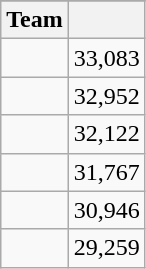<table class="wikitable" style="display:inline-table;">
<tr>
</tr>
<tr>
<th>Team</th>
<th></th>
</tr>
<tr>
<td></td>
<td align=right>33,083</td>
</tr>
<tr>
<td></td>
<td align=right>32,952</td>
</tr>
<tr>
<td></td>
<td align=right>32,122</td>
</tr>
<tr>
<td></td>
<td align=right>31,767</td>
</tr>
<tr>
<td></td>
<td align=right>30,946</td>
</tr>
<tr>
<td></td>
<td align=right>29,259</td>
</tr>
</table>
